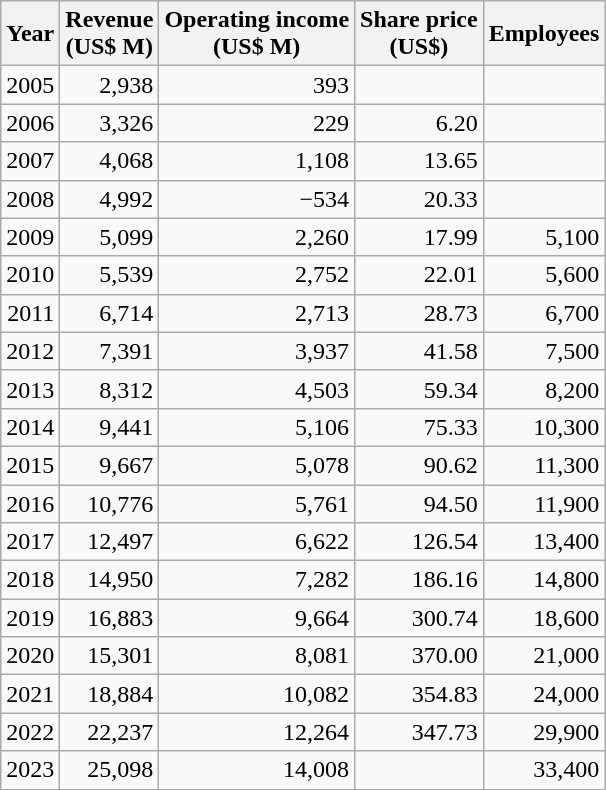<table class="wikitable float-left" style="text-align: right;">
<tr>
<th>Year</th>
<th>Revenue<br>(US$ M)</th>
<th>Operating income<br>(US$ M)</th>
<th>Share price<br>(US$)</th>
<th>Employees</th>
</tr>
<tr>
<td>2005</td>
<td>2,938</td>
<td>393</td>
<td></td>
<td></td>
</tr>
<tr>
<td>2006</td>
<td>3,326</td>
<td>229</td>
<td>6.20</td>
<td></td>
</tr>
<tr>
<td>2007</td>
<td>4,068</td>
<td>1,108</td>
<td>13.65</td>
<td></td>
</tr>
<tr>
<td>2008</td>
<td>4,992</td>
<td>−534</td>
<td>20.33</td>
<td></td>
</tr>
<tr>
<td>2009</td>
<td>5,099</td>
<td>2,260</td>
<td>17.99</td>
<td>5,100</td>
</tr>
<tr>
<td>2010</td>
<td>5,539</td>
<td>2,752</td>
<td>22.01</td>
<td>5,600</td>
</tr>
<tr>
<td>2011</td>
<td>6,714</td>
<td>2,713</td>
<td>28.73</td>
<td>6,700</td>
</tr>
<tr>
<td>2012</td>
<td>7,391</td>
<td>3,937</td>
<td>41.58</td>
<td>7,500</td>
</tr>
<tr>
<td>2013</td>
<td>8,312</td>
<td>4,503</td>
<td>59.34</td>
<td>8,200</td>
</tr>
<tr>
<td>2014</td>
<td>9,441</td>
<td>5,106</td>
<td>75.33</td>
<td>10,300</td>
</tr>
<tr>
<td>2015</td>
<td>9,667</td>
<td>5,078</td>
<td>90.62</td>
<td>11,300</td>
</tr>
<tr>
<td>2016</td>
<td>10,776</td>
<td>5,761</td>
<td>94.50</td>
<td>11,900</td>
</tr>
<tr>
<td>2017</td>
<td>12,497</td>
<td>6,622</td>
<td>126.54</td>
<td>13,400</td>
</tr>
<tr>
<td>2018</td>
<td>14,950</td>
<td>7,282</td>
<td>186.16</td>
<td>14,800</td>
</tr>
<tr>
<td>2019</td>
<td>16,883</td>
<td>9,664</td>
<td>300.74</td>
<td>18,600</td>
</tr>
<tr>
<td>2020</td>
<td>15,301</td>
<td>8,081</td>
<td>370.00</td>
<td>21,000</td>
</tr>
<tr>
<td>2021</td>
<td>18,884</td>
<td>10,082</td>
<td>354.83</td>
<td>24,000</td>
</tr>
<tr>
<td>2022</td>
<td>22,237</td>
<td>12,264</td>
<td>347.73</td>
<td>29,900</td>
</tr>
<tr>
<td>2023</td>
<td>25,098</td>
<td>14,008</td>
<td></td>
<td>33,400</td>
</tr>
</table>
